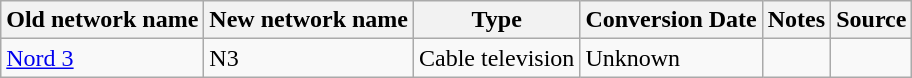<table class="wikitable">
<tr>
<th>Old network name</th>
<th>New network name</th>
<th>Type</th>
<th>Conversion Date</th>
<th>Notes</th>
<th>Source</th>
</tr>
<tr>
<td><a href='#'>Nord 3</a></td>
<td>N3</td>
<td>Cable television</td>
<td>Unknown</td>
<td></td>
<td></td>
</tr>
</table>
